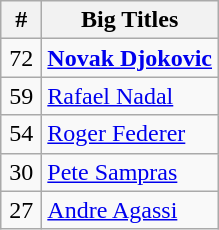<table class="wikitable" style="display: inline-table;">
<tr>
<th width=20>#</th>
<th>Big Titles</th>
</tr>
<tr>
<td align=center>72</td>
<td> <strong><a href='#'>Novak Djokovic</a></strong></td>
</tr>
<tr>
<td align=center>59</td>
<td> <a href='#'>Rafael Nadal</a></td>
</tr>
<tr>
<td align=center>54</td>
<td> <a href='#'>Roger Federer</a></td>
</tr>
<tr>
<td align=center>30</td>
<td> <a href='#'>Pete Sampras</a></td>
</tr>
<tr>
<td align=center>27</td>
<td> <a href='#'>Andre Agassi</a></td>
</tr>
</table>
